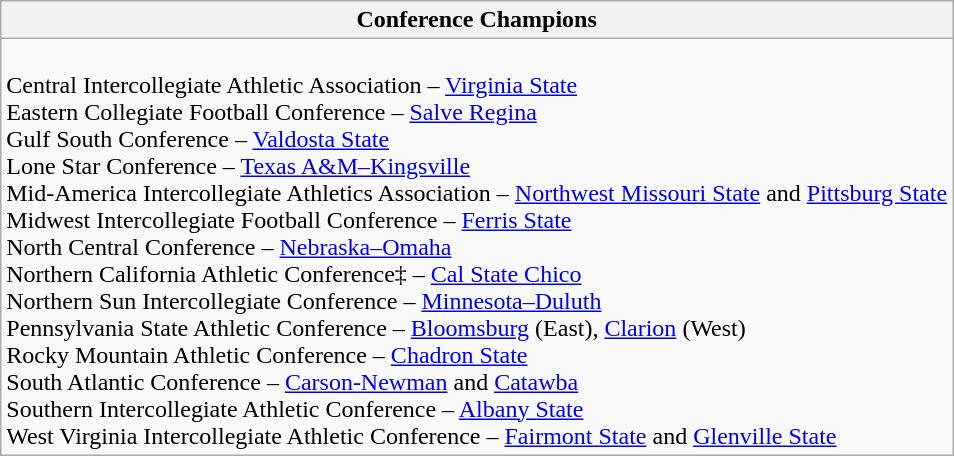<table class="wikitable">
<tr>
<th>Conference Champions</th>
</tr>
<tr>
<td><br>Central Intercollegiate Athletic Association – <a href='#'>Virginia State</a><br>
Eastern Collegiate Football Conference – <a href='#'>Salve Regina</a><br>
Gulf South Conference – <a href='#'>Valdosta State</a><br>
Lone Star Conference – <a href='#'>Texas A&M–Kingsville</a><br>
Mid-America Intercollegiate Athletics Association – <a href='#'>Northwest Missouri State</a> and <a href='#'>Pittsburg State</a><br>
Midwest Intercollegiate Football Conference – <a href='#'>Ferris State</a><br>
North Central Conference – <a href='#'>Nebraska–Omaha</a><br>
Northern California Athletic Conference‡ – <a href='#'>Cal State Chico</a><br>
Northern Sun Intercollegiate Conference – <a href='#'>Minnesota–Duluth</a><br>
Pennsylvania State Athletic Conference – <a href='#'>Bloomsburg</a> (East), <a href='#'>Clarion</a> (West)<br>
Rocky Mountain Athletic Conference – <a href='#'>Chadron State</a><br>
South Atlantic Conference – <a href='#'>Carson-Newman</a> and <a href='#'>Catawba</a><br>
Southern Intercollegiate Athletic Conference – <a href='#'>Albany State</a><br>
West Virginia Intercollegiate Athletic Conference – <a href='#'>Fairmont State</a> and <a href='#'>Glenville State</a></td>
</tr>
</table>
